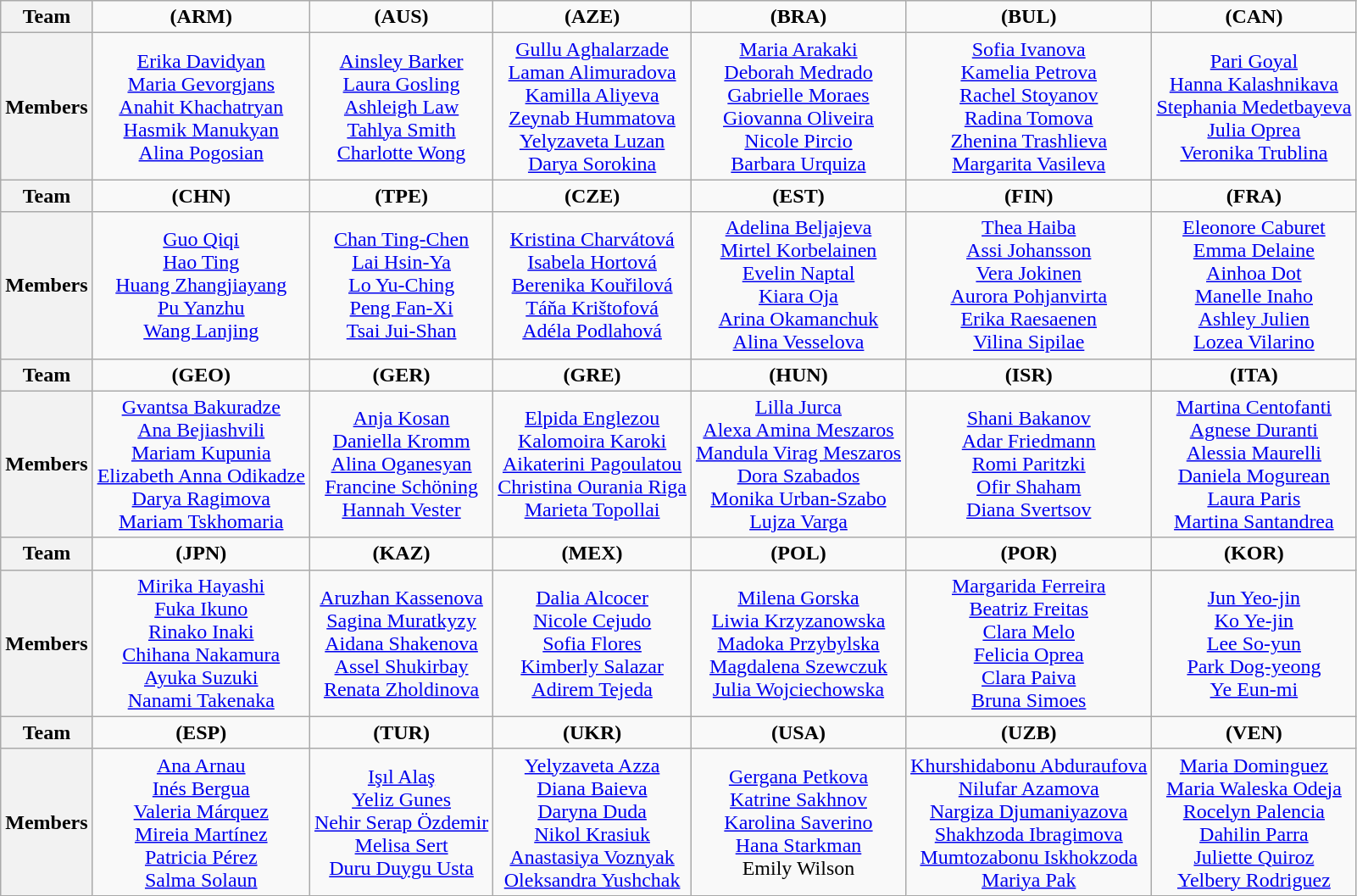<table class="wikitable" style="text-align:center">
<tr>
<th>Team</th>
<td><strong></strong> <strong>(ARM)</strong></td>
<td><strong></strong> <strong>(AUS)</strong></td>
<td><strong> (AZE)</strong></td>
<td><strong> (BRA)</strong></td>
<td><strong></strong> <strong>(BUL)</strong></td>
<td><strong></strong> <strong>(CAN)</strong></td>
</tr>
<tr>
<th>Members</th>
<td><a href='#'>Erika Davidyan</a><br><a href='#'>Maria Gevorgjans</a><br><a href='#'>Anahit Khachatryan</a><br><a href='#'>Hasmik Manukyan</a><br><a href='#'>Alina Pogosian</a></td>
<td><a href='#'>Ainsley Barker</a><br><a href='#'>Laura Gosling</a><br><a href='#'>Ashleigh Law</a><br><a href='#'>Tahlya Smith</a><br><a href='#'>Charlotte Wong</a></td>
<td><a href='#'>Gullu Aghalarzade</a><br><a href='#'>Laman Alimuradova</a><br><a href='#'>Kamilla Aliyeva</a><br><a href='#'>Zeynab Hummatova</a><br><a href='#'>Yelyzaveta Luzan</a><br><a href='#'>Darya Sorokina</a></td>
<td><a href='#'>Maria Arakaki</a><br><a href='#'>Deborah Medrado</a><br><a href='#'>Gabrielle Moraes</a><br><a href='#'>Giovanna Oliveira</a> <br><a href='#'>Nicole Pircio</a><br><a href='#'>Barbara Urquiza</a></td>
<td><a href='#'>Sofia Ivanova</a><br><a href='#'>Kamelia Petrova</a><br><a href='#'>Rachel Stoyanov</a><br><a href='#'>Radina Tomova</a><br><a href='#'>Zhenina Trashlieva</a><br><a href='#'>Margarita Vasileva</a></td>
<td><a href='#'>Pari Goyal</a><br><a href='#'>Hanna Kalashnikava</a><br><a href='#'>Stephania Medetbayeva</a><br><a href='#'>Julia Oprea</a><br><a href='#'>Veronika Trublina</a></td>
</tr>
<tr>
<th>Team</th>
<td><strong> (CHN)</strong></td>
<td><strong> (TPE)</strong></td>
<td><strong> (CZE)</strong></td>
<td><strong> (EST)</strong></td>
<td><strong> (FIN)</strong></td>
<td><strong> (FRA)</strong></td>
</tr>
<tr>
<th>Members</th>
<td><a href='#'>Guo Qiqi</a><br><a href='#'>Hao Ting</a><br><a href='#'>Huang Zhangjiayang</a><br><a href='#'>Pu Yanzhu</a><br><a href='#'>Wang Lanjing</a></td>
<td><a href='#'>Chan Ting-Chen</a><br><a href='#'>Lai Hsin-Ya</a><br><a href='#'>Lo Yu-Ching</a><br><a href='#'>Peng Fan-Xi</a><br><a href='#'>Tsai Jui-Shan</a></td>
<td><a href='#'>Kristina Charvátová</a><br><a href='#'>Isabela Hortová</a><br><a href='#'>Berenika Kouřilová</a><br><a href='#'>Táňa Krištofová</a><br><a href='#'>Adéla Podlahová</a></td>
<td><a href='#'>Adelina Beljajeva</a><br><a href='#'>Mirtel Korbelainen</a><br><a href='#'>Evelin Naptal</a><br><a href='#'>Kiara Oja</a><br><a href='#'>Arina Okamanchuk</a><br><a href='#'>Alina Vesselova</a></td>
<td><a href='#'>Thea Haiba</a><br><a href='#'>Assi Johansson</a><br><a href='#'>Vera Jokinen</a><br><a href='#'>Aurora Pohjanvirta</a><br><a href='#'>Erika Raesaenen</a><br><a href='#'>Vilina Sipilae</a></td>
<td><a href='#'>Eleonore Caburet</a><br><a href='#'>Emma Delaine</a><br><a href='#'>Ainhoa Dot</a><br><a href='#'>Manelle Inaho</a><br><a href='#'>Ashley Julien</a><br><a href='#'>Lozea Vilarino</a></td>
</tr>
<tr>
<th>Team</th>
<td><strong></strong> <strong>(GEO)</strong></td>
<td><strong> (GER)</strong></td>
<td><strong></strong> <strong>(GRE)</strong></td>
<td><strong></strong> <strong>(HUN)</strong></td>
<td><strong></strong> <strong>(ISR)</strong></td>
<td><strong> (ITA)</strong></td>
</tr>
<tr>
<th>Members</th>
<td><a href='#'>Gvantsa Bakuradze</a><br><a href='#'>Ana Bejiashvili</a><br><a href='#'>Mariam Kupunia</a><br><a href='#'>Elizabeth Anna Odikadze</a><br><a href='#'>Darya Ragimova</a><br><a href='#'>Mariam Tskhomaria</a></td>
<td><a href='#'>Anja Kosan</a><br><a href='#'>Daniella Kromm</a><br><a href='#'>Alina Oganesyan</a><br><a href='#'>Francine Schöning</a><br><a href='#'>Hannah Vester</a></td>
<td><a href='#'>Elpida Englezou</a><br><a href='#'>Kalomoira Karoki</a><br><a href='#'>Aikaterini Pagoulatou</a><br><a href='#'>Christina Ourania Riga</a><br><a href='#'>Marieta Topollai</a></td>
<td><a href='#'>Lilla Jurca</a><br><a href='#'>Alexa Amina Meszaros</a><br><a href='#'>Mandula Virag Meszaros</a><br><a href='#'>Dora Szabados</a><br><a href='#'>Monika Urban-Szabo</a><br><a href='#'>Lujza Varga</a></td>
<td><a href='#'>Shani Bakanov</a><br><a href='#'>Adar Friedmann</a><br><a href='#'>Romi Paritzki</a><br><a href='#'>Ofir Shaham</a><br><a href='#'>Diana Svertsov</a></td>
<td><a href='#'>Martina Centofanti</a><br><a href='#'>Agnese Duranti</a><br><a href='#'>Alessia Maurelli</a><br><a href='#'>Daniela Mogurean</a><br><a href='#'>Laura Paris</a><br><a href='#'>Martina Santandrea</a></td>
</tr>
<tr>
<th>Team</th>
<td><strong> (JPN)</strong></td>
<td><strong></strong> <strong>(KAZ)</strong></td>
<td><strong> (MEX)</strong></td>
<td><strong> (POL)</strong></td>
<td><strong> (POR)</strong></td>
<td><strong></strong> <strong>(KOR)</strong></td>
</tr>
<tr>
<th>Members</th>
<td><a href='#'>Mirika Hayashi</a><br><a href='#'>Fuka Ikuno</a><br><a href='#'>Rinako Inaki</a><br><a href='#'>Chihana Nakamura</a><br><a href='#'>Ayuka Suzuki</a><br><a href='#'>Nanami Takenaka</a></td>
<td><a href='#'>Aruzhan Kassenova</a><br><a href='#'>Sagina Muratkyzy</a><br><a href='#'>Aidana Shakenova</a><br><a href='#'>Assel Shukirbay</a><br><a href='#'>Renata Zholdinova</a></td>
<td><a href='#'>Dalia Alcocer</a><br><a href='#'>Nicole Cejudo</a><br><a href='#'>Sofia Flores</a><br><a href='#'>Kimberly Salazar</a><br><a href='#'>Adirem Tejeda</a></td>
<td><a href='#'>Milena Gorska</a><br><a href='#'>Liwia Krzyzanowska</a><br><a href='#'>Madoka Przybylska</a><br><a href='#'>Magdalena Szewczuk</a><br><a href='#'>Julia Wojciechowska</a></td>
<td><a href='#'>Margarida Ferreira</a><br><a href='#'>Beatriz Freitas</a><br><a href='#'>Clara Melo</a><br><a href='#'>Felicia Oprea</a><br><a href='#'>Clara Paiva</a><br><a href='#'>Bruna Simoes</a></td>
<td><a href='#'>Jun Yeo-jin</a><br><a href='#'>Ko Ye-jin</a><br><a href='#'>Lee So-yun</a><br><a href='#'>Park Dog-yeong</a><br><a href='#'>Ye Eun-mi</a></td>
</tr>
<tr>
<th>Team</th>
<td><strong></strong> <strong>(ESP)</strong></td>
<td><strong> (TUR)</strong></td>
<td><strong> (UKR)</strong></td>
<td><strong> (USA)</strong></td>
<td><strong> (UZB)</strong></td>
<td><strong> (VEN)</strong></td>
</tr>
<tr>
<th>Members</th>
<td><a href='#'>Ana Arnau</a><br><a href='#'>Inés Bergua</a><br><a href='#'>Valeria Márquez</a><br><a href='#'>Mireia Martínez</a><br><a href='#'>Patricia Pérez</a><br><a href='#'>Salma Solaun</a></td>
<td><a href='#'>Işıl Alaş</a><br><a href='#'>Yeliz Gunes</a><br><a href='#'>Nehir Serap Özdemir</a><br><a href='#'>Melisa Sert</a><br><a href='#'>Duru Duygu Usta</a></td>
<td><a href='#'>Yelyzaveta Azza</a><br><a href='#'>Diana Baieva</a><br><a href='#'>Daryna Duda</a><br><a href='#'>Nikol Krasiuk</a><br><a href='#'>Anastasiya Voznyak</a><br><a href='#'>Oleksandra Yushchak</a></td>
<td><a href='#'>Gergana Petkova</a><br><a href='#'>Katrine Sakhnov</a><br><a href='#'>Karolina Saverino</a><br><a href='#'>Hana Starkman</a><br>Emily Wilson</td>
<td><a href='#'>Khurshidabonu Abduraufova</a><br><a href='#'>Nilufar Azamova</a><br><a href='#'>Nargiza Djumaniyazova</a><br><a href='#'>Shakhzoda Ibragimova</a><br><a href='#'>Mumtozabonu Iskhokzoda</a><br><a href='#'>Mariya Pak</a></td>
<td><a href='#'>Maria Dominguez</a><br><a href='#'>Maria Waleska Odeja</a><br><a href='#'>Rocelyn Palencia</a><br><a href='#'>Dahilin Parra</a><br><a href='#'>Juliette Quiroz</a><br><a href='#'>Yelbery Rodriguez</a></td>
</tr>
</table>
